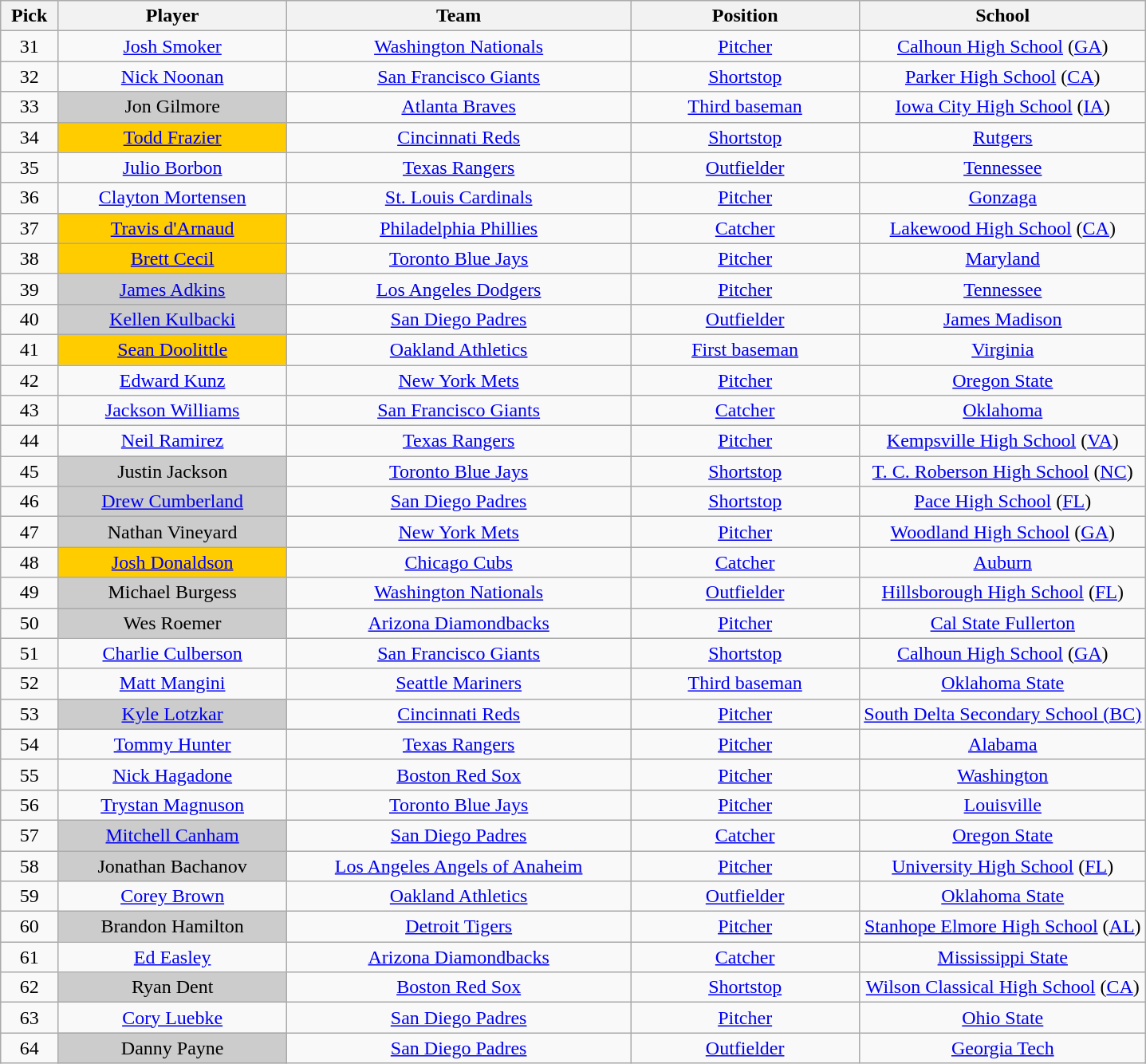<table class="wikitable sortable" style="text-align:center">
<tr>
<th style="width:5%;">Pick</th>
<th style="width:20%;">Player</th>
<th style="width:30%;">Team</th>
<th style="width:20%;">Position</th>
<th style="width:25%;">School</th>
</tr>
<tr>
<td>31</td>
<td><a href='#'>Josh Smoker</a></td>
<td><a href='#'>Washington Nationals</a></td>
<td><a href='#'>Pitcher</a></td>
<td><a href='#'>Calhoun High School</a> (<a href='#'>GA</a>)</td>
</tr>
<tr>
<td>32</td>
<td><a href='#'>Nick Noonan</a></td>
<td><a href='#'>San Francisco Giants</a></td>
<td><a href='#'>Shortstop</a></td>
<td><a href='#'>Parker High School</a> (<a href='#'>CA</a>)</td>
</tr>
<tr>
<td>33</td>
<td style="background:#ccc;">Jon Gilmore</td>
<td><a href='#'>Atlanta Braves</a></td>
<td><a href='#'>Third baseman</a></td>
<td><a href='#'>Iowa City High School</a> (<a href='#'>IA</a>)</td>
</tr>
<tr>
<td>34</td>
<td style="background:#fc0;"><a href='#'>Todd Frazier</a></td>
<td><a href='#'>Cincinnati Reds</a></td>
<td><a href='#'>Shortstop</a></td>
<td><a href='#'>Rutgers</a></td>
</tr>
<tr>
<td>35</td>
<td><a href='#'>Julio Borbon</a></td>
<td><a href='#'>Texas Rangers</a></td>
<td><a href='#'>Outfielder</a></td>
<td><a href='#'>Tennessee</a></td>
</tr>
<tr>
<td>36</td>
<td><a href='#'>Clayton Mortensen</a></td>
<td><a href='#'>St. Louis Cardinals</a></td>
<td><a href='#'>Pitcher</a></td>
<td><a href='#'>Gonzaga</a></td>
</tr>
<tr>
<td>37</td>
<td style="background:#fc0;"><a href='#'>Travis d'Arnaud</a></td>
<td><a href='#'>Philadelphia Phillies</a></td>
<td><a href='#'>Catcher</a></td>
<td><a href='#'>Lakewood High School</a> (<a href='#'>CA</a>)</td>
</tr>
<tr>
<td>38</td>
<td style="background:#fc0;"><a href='#'>Brett Cecil</a></td>
<td><a href='#'>Toronto Blue Jays</a></td>
<td><a href='#'>Pitcher</a></td>
<td><a href='#'>Maryland</a></td>
</tr>
<tr>
<td>39</td>
<td style="background:#ccc;"><a href='#'>James Adkins</a></td>
<td><a href='#'>Los Angeles Dodgers</a></td>
<td><a href='#'>Pitcher</a></td>
<td><a href='#'>Tennessee</a></td>
</tr>
<tr>
<td>40</td>
<td style="background:#ccc;"><a href='#'>Kellen Kulbacki</a></td>
<td><a href='#'>San Diego Padres</a></td>
<td><a href='#'>Outfielder</a></td>
<td><a href='#'>James Madison</a></td>
</tr>
<tr>
<td>41</td>
<td style="background:#fc0;"><a href='#'>Sean Doolittle</a></td>
<td><a href='#'>Oakland Athletics</a></td>
<td><a href='#'>First baseman</a></td>
<td><a href='#'>Virginia</a></td>
</tr>
<tr>
<td>42</td>
<td><a href='#'>Edward Kunz</a></td>
<td><a href='#'>New York Mets</a></td>
<td><a href='#'>Pitcher</a></td>
<td><a href='#'>Oregon State</a></td>
</tr>
<tr>
<td>43</td>
<td><a href='#'>Jackson Williams</a></td>
<td><a href='#'>San Francisco Giants</a></td>
<td><a href='#'>Catcher</a></td>
<td><a href='#'>Oklahoma</a></td>
</tr>
<tr>
<td>44</td>
<td><a href='#'>Neil Ramirez</a></td>
<td><a href='#'>Texas Rangers</a></td>
<td><a href='#'>Pitcher</a></td>
<td><a href='#'>Kempsville High School</a> (<a href='#'>VA</a>)</td>
</tr>
<tr>
<td>45</td>
<td style="background:#ccc;">Justin Jackson</td>
<td><a href='#'>Toronto Blue Jays</a></td>
<td><a href='#'>Shortstop</a></td>
<td><a href='#'>T. C. Roberson High School</a> (<a href='#'>NC</a>)</td>
</tr>
<tr>
<td>46</td>
<td style="background:#ccc;"><a href='#'>Drew Cumberland</a></td>
<td><a href='#'>San Diego Padres</a></td>
<td><a href='#'>Shortstop</a></td>
<td><a href='#'>Pace High School</a> (<a href='#'>FL</a>)</td>
</tr>
<tr>
<td>47</td>
<td style="background:#ccc;">Nathan Vineyard</td>
<td><a href='#'>New York Mets</a></td>
<td><a href='#'>Pitcher</a></td>
<td><a href='#'>Woodland High School</a> (<a href='#'>GA</a>)</td>
</tr>
<tr>
<td>48</td>
<td style="background:#fc0;"><a href='#'>Josh Donaldson</a></td>
<td><a href='#'>Chicago Cubs</a></td>
<td><a href='#'>Catcher</a></td>
<td><a href='#'>Auburn</a></td>
</tr>
<tr>
<td>49</td>
<td style="background:#ccc;">Michael Burgess</td>
<td><a href='#'>Washington Nationals</a></td>
<td><a href='#'>Outfielder</a></td>
<td><a href='#'>Hillsborough High School</a> (<a href='#'>FL</a>)</td>
</tr>
<tr>
<td>50</td>
<td style="background:#ccc;">Wes Roemer</td>
<td><a href='#'>Arizona Diamondbacks</a></td>
<td><a href='#'>Pitcher</a></td>
<td><a href='#'>Cal State Fullerton</a></td>
</tr>
<tr>
<td>51</td>
<td><a href='#'>Charlie Culberson</a></td>
<td><a href='#'>San Francisco Giants</a></td>
<td><a href='#'>Shortstop</a></td>
<td><a href='#'>Calhoun High School</a> (<a href='#'>GA</a>)</td>
</tr>
<tr>
<td>52</td>
<td><a href='#'>Matt Mangini</a></td>
<td><a href='#'>Seattle Mariners</a></td>
<td><a href='#'>Third baseman</a></td>
<td><a href='#'>Oklahoma State</a></td>
</tr>
<tr>
<td>53</td>
<td style="background:#ccc;"><a href='#'>Kyle Lotzkar</a></td>
<td><a href='#'>Cincinnati Reds</a></td>
<td><a href='#'>Pitcher</a></td>
<td><a href='#'>South Delta Secondary School (BC)</a></td>
</tr>
<tr>
<td>54</td>
<td><a href='#'>Tommy Hunter</a></td>
<td><a href='#'>Texas Rangers</a></td>
<td><a href='#'>Pitcher</a></td>
<td><a href='#'>Alabama</a></td>
</tr>
<tr>
<td>55</td>
<td><a href='#'>Nick Hagadone</a></td>
<td><a href='#'>Boston Red Sox</a></td>
<td><a href='#'>Pitcher</a></td>
<td><a href='#'>Washington</a></td>
</tr>
<tr>
<td>56</td>
<td><a href='#'>Trystan Magnuson</a></td>
<td><a href='#'>Toronto Blue Jays</a></td>
<td><a href='#'>Pitcher</a></td>
<td><a href='#'>Louisville</a></td>
</tr>
<tr>
<td>57</td>
<td style="background:#ccc;"><a href='#'>Mitchell Canham</a></td>
<td><a href='#'>San Diego Padres</a></td>
<td><a href='#'>Catcher</a></td>
<td><a href='#'>Oregon State</a></td>
</tr>
<tr>
<td>58</td>
<td style="background:#ccc;">Jonathan Bachanov</td>
<td><a href='#'>Los Angeles Angels of Anaheim</a></td>
<td><a href='#'>Pitcher</a></td>
<td><a href='#'>University High School</a> (<a href='#'>FL</a>)</td>
</tr>
<tr>
<td>59</td>
<td><a href='#'>Corey Brown</a></td>
<td><a href='#'>Oakland Athletics</a></td>
<td><a href='#'>Outfielder</a></td>
<td><a href='#'>Oklahoma State</a></td>
</tr>
<tr>
<td>60</td>
<td style="background:#ccc;">Brandon Hamilton</td>
<td><a href='#'>Detroit Tigers</a></td>
<td><a href='#'>Pitcher</a></td>
<td><a href='#'>Stanhope Elmore High School</a> (<a href='#'>AL</a>)</td>
</tr>
<tr>
<td>61</td>
<td><a href='#'>Ed Easley</a></td>
<td><a href='#'>Arizona Diamondbacks</a></td>
<td><a href='#'>Catcher</a></td>
<td><a href='#'>Mississippi State</a></td>
</tr>
<tr>
<td>62</td>
<td style="background:#ccc;">Ryan Dent</td>
<td><a href='#'>Boston Red Sox</a></td>
<td><a href='#'>Shortstop</a></td>
<td><a href='#'>Wilson Classical High School</a> (<a href='#'>CA</a>)</td>
</tr>
<tr>
<td>63</td>
<td><a href='#'>Cory Luebke</a></td>
<td><a href='#'>San Diego Padres</a></td>
<td><a href='#'>Pitcher</a></td>
<td><a href='#'>Ohio State</a></td>
</tr>
<tr>
<td>64</td>
<td style="background:#ccc;">Danny Payne</td>
<td><a href='#'>San Diego Padres</a></td>
<td><a href='#'>Outfielder</a></td>
<td><a href='#'>Georgia Tech</a></td>
</tr>
</table>
